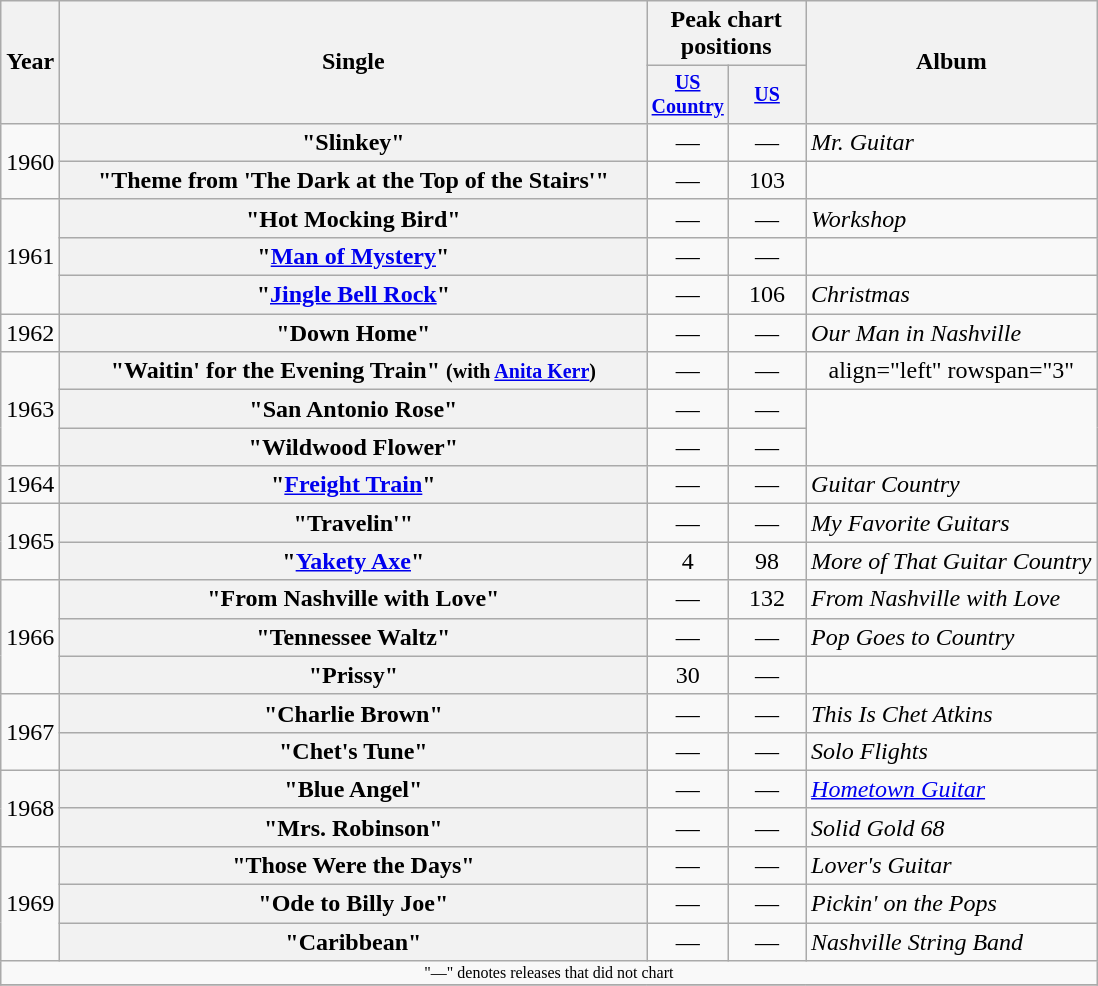<table class="wikitable plainrowheaders" style="text-align:center;">
<tr>
<th rowspan="2">Year</th>
<th rowspan="2" style="width:24em;">Single</th>
<th colspan="2">Peak chart<br>positions</th>
<th rowspan="2">Album</th>
</tr>
<tr style="font-size:smaller;">
<th width="45"><a href='#'>US Country</a></th>
<th width="45"><a href='#'>US</a><br></th>
</tr>
<tr>
<td rowspan="2">1960</td>
<th scope="row">"Slinkey"</th>
<td>—</td>
<td>—</td>
<td align="left"><em>Mr. Guitar</em></td>
</tr>
<tr>
<th scope="row">"Theme from 'The Dark at the Top of the Stairs'"</th>
<td>—</td>
<td>103</td>
<td></td>
</tr>
<tr>
<td rowspan="3">1961</td>
<th scope="row">"Hot Mocking Bird"</th>
<td>—</td>
<td>—</td>
<td align="left"><em>Workshop</em></td>
</tr>
<tr>
<th scope="row">"<a href='#'>Man of Mystery</a>"</th>
<td>—</td>
<td>—</td>
<td></td>
</tr>
<tr>
<th scope="row">"<a href='#'>Jingle Bell Rock</a>"</th>
<td>—</td>
<td>106</td>
<td align="left"><em>Christmas</em></td>
</tr>
<tr>
<td>1962</td>
<th scope="row">"Down Home"</th>
<td>—</td>
<td>—</td>
<td align="left"><em>Our Man in Nashville</em></td>
</tr>
<tr>
<td rowspan="3">1963</td>
<th scope="row">"Waitin' for the Evening Train" <small>(with <a href='#'>Anita Kerr</a>)</small></th>
<td>—</td>
<td>—</td>
<td>align="left" rowspan="3" </td>
</tr>
<tr>
<th scope="row">"San Antonio Rose"</th>
<td>—</td>
<td>—</td>
</tr>
<tr>
<th scope="row">"Wildwood Flower"</th>
<td>—</td>
<td>—</td>
</tr>
<tr>
<td>1964</td>
<th scope="row">"<a href='#'>Freight Train</a>"</th>
<td>—</td>
<td>—</td>
<td align="left"><em>Guitar Country</em></td>
</tr>
<tr>
<td rowspan="2">1965</td>
<th scope="row">"Travelin'"</th>
<td>—</td>
<td>—</td>
<td align="left"><em>My Favorite Guitars</em></td>
</tr>
<tr>
<th scope="row">"<a href='#'>Yakety Axe</a>"</th>
<td>4</td>
<td>98</td>
<td align="left"><em>More of That Guitar Country</em></td>
</tr>
<tr>
<td rowspan="3">1966</td>
<th scope="row">"From Nashville with Love"</th>
<td>—</td>
<td>132</td>
<td align="left"><em>From Nashville with Love</em></td>
</tr>
<tr>
<th scope="row">"Tennessee Waltz"</th>
<td>—</td>
<td>—</td>
<td align="left"><em>Pop Goes to Country</em></td>
</tr>
<tr>
<th scope="row">"Prissy"</th>
<td>30</td>
<td>—</td>
<td></td>
</tr>
<tr>
<td rowspan="2">1967</td>
<th scope="row">"Charlie Brown"</th>
<td>—</td>
<td>—</td>
<td align="left"><em>This Is Chet Atkins</em></td>
</tr>
<tr>
<th scope="row">"Chet's Tune"</th>
<td>—</td>
<td>—</td>
<td align="left"><em>Solo Flights</em></td>
</tr>
<tr>
<td rowspan="2">1968</td>
<th scope="row">"Blue Angel"</th>
<td>—</td>
<td>—</td>
<td align="left"><em><a href='#'>Hometown Guitar</a></em></td>
</tr>
<tr>
<th scope="row">"Mrs. Robinson"</th>
<td>—</td>
<td>—</td>
<td align="left"><em>Solid Gold 68</em></td>
</tr>
<tr>
<td rowspan="3">1969</td>
<th scope="row">"Those Were the Days"</th>
<td>—</td>
<td>—</td>
<td align="left"><em>Lover's Guitar</em></td>
</tr>
<tr>
<th scope="row">"Ode to Billy Joe"</th>
<td>—</td>
<td>—</td>
<td align="left"><em>Pickin' on the Pops</em></td>
</tr>
<tr>
<th scope="row">"Caribbean"</th>
<td>—</td>
<td>—</td>
<td align="left"><em>Nashville String Band</em></td>
</tr>
<tr>
<td colspan="5" style="font-size: 8pt">"—" denotes releases that did not chart</td>
</tr>
<tr>
</tr>
</table>
